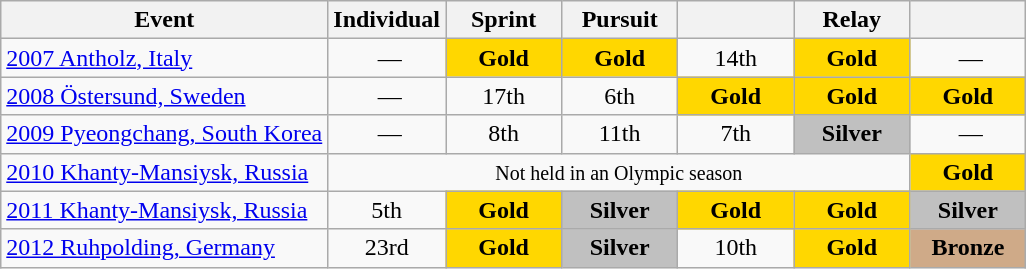<table class="wikitable" style="text-align: center;">
<tr ">
<th>Event</th>
<th>Individual</th>
<th>Sprint</th>
<th>Pursuit</th>
<th></th>
<th>Relay</th>
<th></th>
</tr>
<tr>
<td align=left><a href='#'>2007 Antholz, Italy</a></td>
<td style="text-align:center; width:70px;"> —</td>
<td style="background:gold; width:70px;"><strong>Gold</strong></td>
<td style="background:gold; width:70px;"><strong>Gold</strong></td>
<td style="text-align:center; width:70px;">14th</td>
<td style="background:gold; width:70px;"><strong>Gold</strong></td>
<td style="text-align:center; width:70px;"> —</td>
</tr>
<tr>
<td align=left><a href='#'>2008 Östersund, Sweden</a></td>
<td> —</td>
<td>17th</td>
<td>6th</td>
<td style="background:gold;"><strong>Gold</strong></td>
<td style="background:gold;"><strong>Gold</strong></td>
<td style="background:gold;"><strong>Gold</strong></td>
</tr>
<tr>
<td align=left><a href='#'>2009 Pyeongchang, South Korea</a></td>
<td> —</td>
<td>8th</td>
<td>11th</td>
<td>7th</td>
<td style="background:silver;"><strong>Silver</strong></td>
<td> —</td>
</tr>
<tr>
<td align=left><a href='#'>2010 Khanty-Mansiysk, Russia</a></td>
<td colspan=5><small> Not held in an Olympic season </small></td>
<td style="background:gold;"><strong>Gold</strong></td>
</tr>
<tr>
<td align=left><a href='#'>2011 Khanty-Mansiysk, Russia</a></td>
<td>5th</td>
<td style="background:gold;"><strong>Gold</strong></td>
<td style="background:silver;"><strong>Silver</strong></td>
<td style="background:gold;"><strong>Gold</strong></td>
<td style="background:gold;"><strong>Gold</strong></td>
<td style="background:silver;"><strong>Silver</strong></td>
</tr>
<tr>
<td align=left><a href='#'>2012 Ruhpolding, Germany</a></td>
<td>23rd</td>
<td style="background:gold;"><strong>Gold</strong></td>
<td style="background:silver;"><strong>Silver</strong></td>
<td>10th</td>
<td style="background:gold;"><strong>Gold</strong></td>
<td style="background:#cfaa88;"><strong>Bronze</strong></td>
</tr>
</table>
